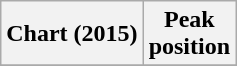<table class="wikitable sortable plainrowheaders">
<tr>
<th scope="col">Chart (2015)</th>
<th scope="col">Peak<br>position</th>
</tr>
<tr>
</tr>
</table>
